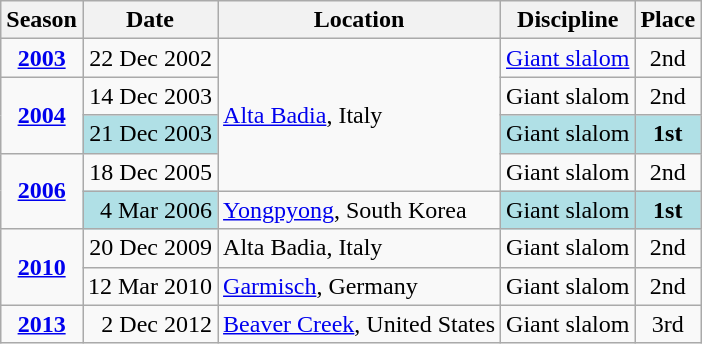<table class="wikitable">
<tr>
<th>Season</th>
<th>Date</th>
<th>Location</th>
<th>Discipline</th>
<th>Place</th>
</tr>
<tr>
<td align=center><strong><a href='#'>2003</a></strong></td>
<td align=right>22 Dec 2002</td>
<td rowspan=4> <a href='#'>Alta Badia</a>, Italy</td>
<td align=center><a href='#'>Giant slalom</a></td>
<td align=center>2nd</td>
</tr>
<tr>
<td align=center rowspan=2><strong><a href='#'>2004</a></strong></td>
<td align=right>14 Dec 2003</td>
<td align=center>Giant slalom</td>
<td align=center>2nd</td>
</tr>
<tr>
<td align=right bgcolor="#BOEOE6">21 Dec 2003</td>
<td align=center bgcolor="#BOEOE6">Giant slalom</td>
<td align=center bgcolor="#BOEOE6"><strong>1st</strong></td>
</tr>
<tr>
<td align=center rowspan=2><strong><a href='#'>2006</a></strong></td>
<td align=right>18 Dec 2005</td>
<td align=center>Giant slalom</td>
<td align=center>2nd</td>
</tr>
<tr>
<td align=right bgcolor="#BOEOE6">4 Mar 2006</td>
<td> <a href='#'>Yongpyong</a>, South Korea</td>
<td align=center bgcolor="#BOEOE6">Giant slalom</td>
<td align=center bgcolor="#BOEOE6"><strong>1st</strong></td>
</tr>
<tr>
<td align=center rowspan=2><strong><a href='#'>2010</a></strong></td>
<td align=right>20 Dec 2009</td>
<td> Alta Badia, Italy</td>
<td align=center>Giant slalom</td>
<td align=center>2nd</td>
</tr>
<tr>
<td align=right>12 Mar 2010</td>
<td> <a href='#'>Garmisch</a>, Germany</td>
<td align=center>Giant slalom</td>
<td align=center>2nd</td>
</tr>
<tr>
<td align=center rowspan=1><strong><a href='#'>2013</a></strong></td>
<td align=right>2 Dec 2012</td>
<td> <a href='#'>Beaver Creek</a>, United States</td>
<td align=center>Giant slalom</td>
<td align=center>3rd</td>
</tr>
</table>
